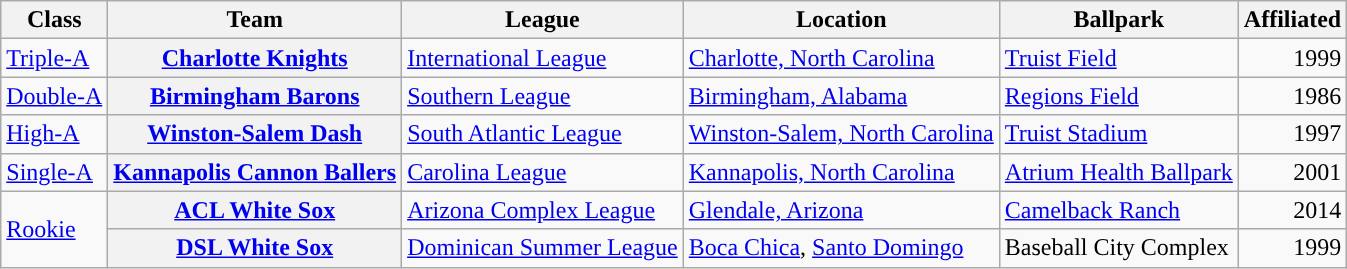<table class="wikitable plainrowheaders sortable">
<tr>
<th scope="col">Class</th>
<th scope="col">Team</th>
<th scope="col">League</th>
<th scope="col">Location</th>
<th scope="col">Ballpark</th>
<th scope="col">Affiliated</th>
</tr>
<tr>
<td><a href='#'>Triple-A</a></td>
<th scope="row"><a href='#'>Charlotte Knights</a></th>
<td><a href='#'>International League</a></td>
<td><a href='#'>Charlotte, North Carolina</a></td>
<td><a href='#'>Truist Field</a></td>
<td align="right">1999</td>
</tr>
<tr>
<td><a href='#'>Double-A</a></td>
<th scope="row"><a href='#'>Birmingham Barons</a></th>
<td><a href='#'>Southern League</a></td>
<td><a href='#'>Birmingham, Alabama</a></td>
<td><a href='#'>Regions Field</a></td>
<td align="right">1986</td>
</tr>
<tr>
<td><a href='#'>High-A</a></td>
<th scope="row"><a href='#'>Winston-Salem Dash</a></th>
<td><a href='#'>South Atlantic League</a></td>
<td><a href='#'>Winston-Salem, North Carolina</a></td>
<td><a href='#'>Truist Stadium</a></td>
<td align="right">1997</td>
</tr>
<tr>
<td><a href='#'>Single-A</a></td>
<th scope="row"><a href='#'>Kannapolis Cannon Ballers</a></th>
<td><a href='#'>Carolina League</a></td>
<td><a href='#'>Kannapolis, North Carolina</a></td>
<td><a href='#'>Atrium Health Ballpark</a></td>
<td align="right">2001</td>
</tr>
<tr>
<td rowspan=2><a href='#'>Rookie</a></td>
<th scope="row"><a href='#'>ACL White Sox</a></th>
<td><a href='#'>Arizona Complex League</a></td>
<td><a href='#'>Glendale, Arizona</a></td>
<td><a href='#'>Camelback Ranch</a></td>
<td align="right">2014</td>
</tr>
<tr>
<th scope="row"><a href='#'>DSL White Sox</a></th>
<td><a href='#'>Dominican Summer League</a></td>
<td><a href='#'>Boca Chica</a>, <a href='#'>Santo Domingo</a></td>
<td>Baseball City Complex</td>
<td align="right">1999</td>
</tr>
</table>
